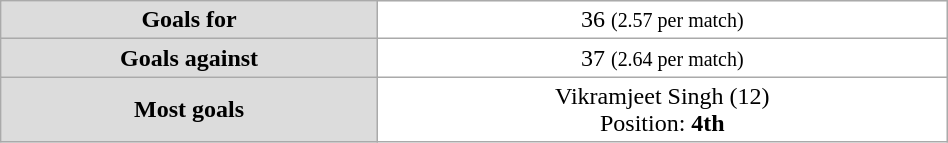<table class="wikitable" style="width:50%;text-align:center">
<tr>
<td style="background:gainsboro;"><strong>Goals for</strong></td>
<td style="background:white;">36 <small>(2.57 per match)</small></td>
</tr>
<tr>
<td style="background:gainsboro;"><strong>Goals against</strong></td>
<td style="background:white;">37 <small>(2.64 per match)</small></td>
</tr>
<tr>
<td style="background:gainsboro;"><strong>Most goals</strong></td>
<td style="background:white;"> Vikramjeet Singh (12) <br> Position: <strong>4th</strong></td>
</tr>
</table>
